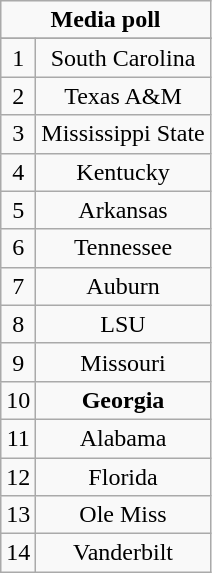<table class="wikitable">
<tr align="center">
<td align="center" Colspan="3"><strong>Media poll</strong></td>
</tr>
<tr align="center">
</tr>
<tr align="center">
<td>1</td>
<td>South Carolina</td>
</tr>
<tr align="center">
<td>2</td>
<td>Texas A&M</td>
</tr>
<tr align="center">
<td>3</td>
<td>Mississippi State</td>
</tr>
<tr align="center">
<td>4</td>
<td>Kentucky</td>
</tr>
<tr align="center">
<td>5</td>
<td>Arkansas</td>
</tr>
<tr align="center">
<td>6</td>
<td>Tennessee</td>
</tr>
<tr align="center">
<td>7</td>
<td>Auburn</td>
</tr>
<tr align="center">
<td>8</td>
<td>LSU</td>
</tr>
<tr align="center">
<td>9</td>
<td>Missouri</td>
</tr>
<tr align="center">
<td>10</td>
<td><strong>Georgia</strong></td>
</tr>
<tr align="center">
<td>11</td>
<td>Alabama</td>
</tr>
<tr align="center">
<td>12</td>
<td>Florida</td>
</tr>
<tr align="center">
<td>13</td>
<td>Ole Miss</td>
</tr>
<tr align="center">
<td>14</td>
<td>Vanderbilt</td>
</tr>
</table>
